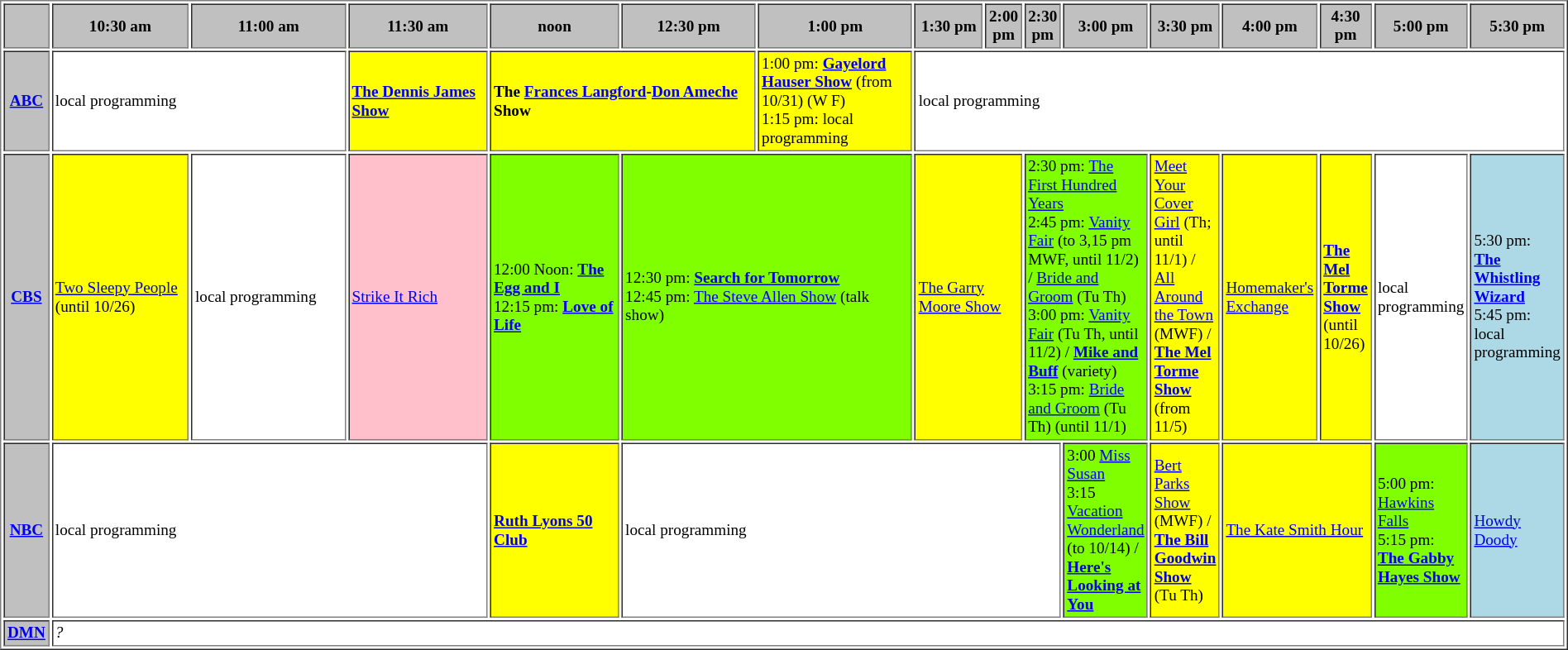<table border="1" cellpadding="2" style="font-size:80%">
<tr>
<th bgcolor="#C0C0C0"> </th>
<th width="16%" bgcolor="#C0C0C0">10:30 am</th>
<th width="15%" bgcolor="#C0C0C0">11:00 am</th>
<th width="16%" bgcolor="#C0C0C0">11:30 am</th>
<th width="15%" bgcolor="#C0C0C0">noon</th>
<th width="16%" bgcolor="#C0C0C0">12:30 pm</th>
<th width="15%" bgcolor="#C0C0C0">1:00 pm</th>
<th width="16%" bgcolor="#C0C0C0">1:30 pm</th>
<th width="15%" bgcolor="#C0C0C0">2:00 pm</th>
<th width="16%" bgcolor="#C0C0C0">2:30 pm</th>
<th width="15%" bgcolor="#C0C0C0">3:00 pm</th>
<th width="16%" bgcolor="#C0C0C0">3:30 pm</th>
<th width="15%" bgcolor="#C0C0C0">4:00 pm</th>
<th width="16%" bgcolor="#C0C0C0">4:30 pm</th>
<th width="15%" bgcolor="#C0C0C0">5:00 pm</th>
<th width="16%" bgcolor="#C0C0C0">5:30 pm</th>
</tr>
<tr>
<th bgcolor="#C0C0C0"><a href='#'>ABC</a></th>
<td bgcolor="white" colspan="2">local programming</td>
<td bgcolor="yellow"><strong><a href='#'>The Dennis James Show</a></strong></td>
<td bgcolor="yellow" colspan="2"><strong>The <a href='#'>Frances Langford</a>-<a href='#'>Don Ameche</a> Show</strong></td>
<td bgcolor="yellow">1:00 pm: <strong><a href='#'>Gayelord Hauser Show</a></strong> (from 10/31) (W F)<br>1:15 pm: local programming</td>
<td bgcolor="white" colspan="9">local programming</td>
</tr>
<tr>
<th bgcolor="#C0C0C0"><a href='#'>CBS</a></th>
<td bgcolor="yellow"><a href='#'>Two Sleepy People</a> (until 10/26)</td>
<td bgcolor="white">local programming</td>
<td bgcolor="pink"><a href='#'>Strike It Rich</a></td>
<td bgcolor="chartreuse">12:00 Noon: <strong><a href='#'>The Egg and I</a></strong><br>12:15 pm: <strong><a href='#'>Love of Life</a></strong></td>
<td bgcolor="chartreuse" colspan="2">12:30 pm: <strong><a href='#'>Search for Tomorrow</a></strong><br>12:45 pm: <a href='#'>The Steve Allen Show</a> (talk show)</td>
<td bgcolor="yellow" colspan="2"><a href='#'>The Garry Moore Show</a></td>
<td bgcolor="chartreuse" colspan="2">2:30 pm: <a href='#'>The First Hundred Years</a><br>2:45 pm: <a href='#'>Vanity Fair</a> (to 3,15 pm MWF, until 11/2) / <a href='#'>Bride and Groom</a> (Tu Th)
3:00 pm: <a href='#'>Vanity Fair</a> (Tu Th, until 11/2) / <strong><a href='#'>Mike and Buff</a></strong> (variety)
3:15 pm: <a href='#'>Bride and Groom</a> (Tu Th) (until 11/1)</td>
<td bgcolor="yellow"><a href='#'>Meet Your Cover Girl</a> (Th; until 11/1) / <a href='#'>All Around the Town</a> (MWF) / <strong><a href='#'>The Mel Torme Show</a></strong> (from 11/5)</td>
<td bgcolor="yellow"><a href='#'>Homemaker's Exchange</a></td>
<td bgcolor="yellow"><strong><a href='#'>The Mel Torme Show</a></strong> (until 10/26)</td>
<td bgcolor="white">local programming</td>
<td bgcolor="lightblue">5:30 pm: <strong><a href='#'>The Whistling Wizard</a></strong><br>5:45 pm: local programming</td>
</tr>
<tr>
<th bgcolor="#C0C0C0"><a href='#'>NBC</a></th>
<td bgcolor="white" colspan="3">local programming</td>
<td bgcolor="yellow"><strong><a href='#'>Ruth Lyons 50 Club</a></strong></td>
<td bgcolor="white" colspan="5">local programming</td>
<td bgcolor="chartreuse">3:00 <a href='#'>Miss Susan</a><br>3:15 <a href='#'>Vacation Wonderland</a> (to 10/14) / <strong><a href='#'>Here's Looking at You</a></strong></td>
<td bgcolor="yellow"><a href='#'>Bert Parks Show</a> (MWF) / <strong><a href='#'>The Bill Goodwin Show</a></strong> (Tu Th)</td>
<td bgcolor="yellow" colspan="2"><a href='#'>The Kate Smith Hour</a></td>
<td bgcolor="chartreuse">5:00 pm: <a href='#'>Hawkins Falls</a><br>5:15 pm: <strong><a href='#'>The Gabby Hayes Show</a></strong></td>
<td bgcolor="lightblue"><a href='#'>Howdy Doody</a></td>
</tr>
<tr>
<th bgcolor="#C0C0C0"><a href='#'>DMN</a></th>
<td bgcolor="white" colspan="15"><em>?</em></td>
</tr>
</table>
